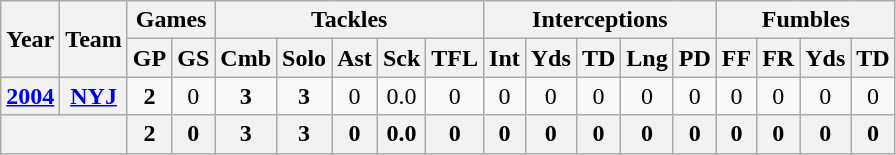<table class="wikitable" style="text-align:center">
<tr>
<th rowspan="2">Year</th>
<th rowspan="2">Team</th>
<th colspan="2">Games</th>
<th colspan="5">Tackles</th>
<th colspan="5">Interceptions</th>
<th colspan="4">Fumbles</th>
</tr>
<tr>
<th>GP</th>
<th>GS</th>
<th>Cmb</th>
<th>Solo</th>
<th>Ast</th>
<th>Sck</th>
<th>TFL</th>
<th>Int</th>
<th>Yds</th>
<th>TD</th>
<th>Lng</th>
<th>PD</th>
<th>FF</th>
<th>FR</th>
<th>Yds</th>
<th>TD</th>
</tr>
<tr>
<th><a href='#'>2004</a></th>
<th><a href='#'>NYJ</a></th>
<td><strong>2</strong></td>
<td>0</td>
<td><strong>3</strong></td>
<td><strong>3</strong></td>
<td>0</td>
<td>0.0</td>
<td>0</td>
<td>0</td>
<td>0</td>
<td>0</td>
<td>0</td>
<td>0</td>
<td>0</td>
<td>0</td>
<td>0</td>
<td>0</td>
</tr>
<tr>
<th colspan="2"></th>
<th>2</th>
<th>0</th>
<th>3</th>
<th>3</th>
<th>0</th>
<th>0.0</th>
<th>0</th>
<th>0</th>
<th>0</th>
<th>0</th>
<th>0</th>
<th>0</th>
<th>0</th>
<th>0</th>
<th>0</th>
<th>0</th>
</tr>
</table>
